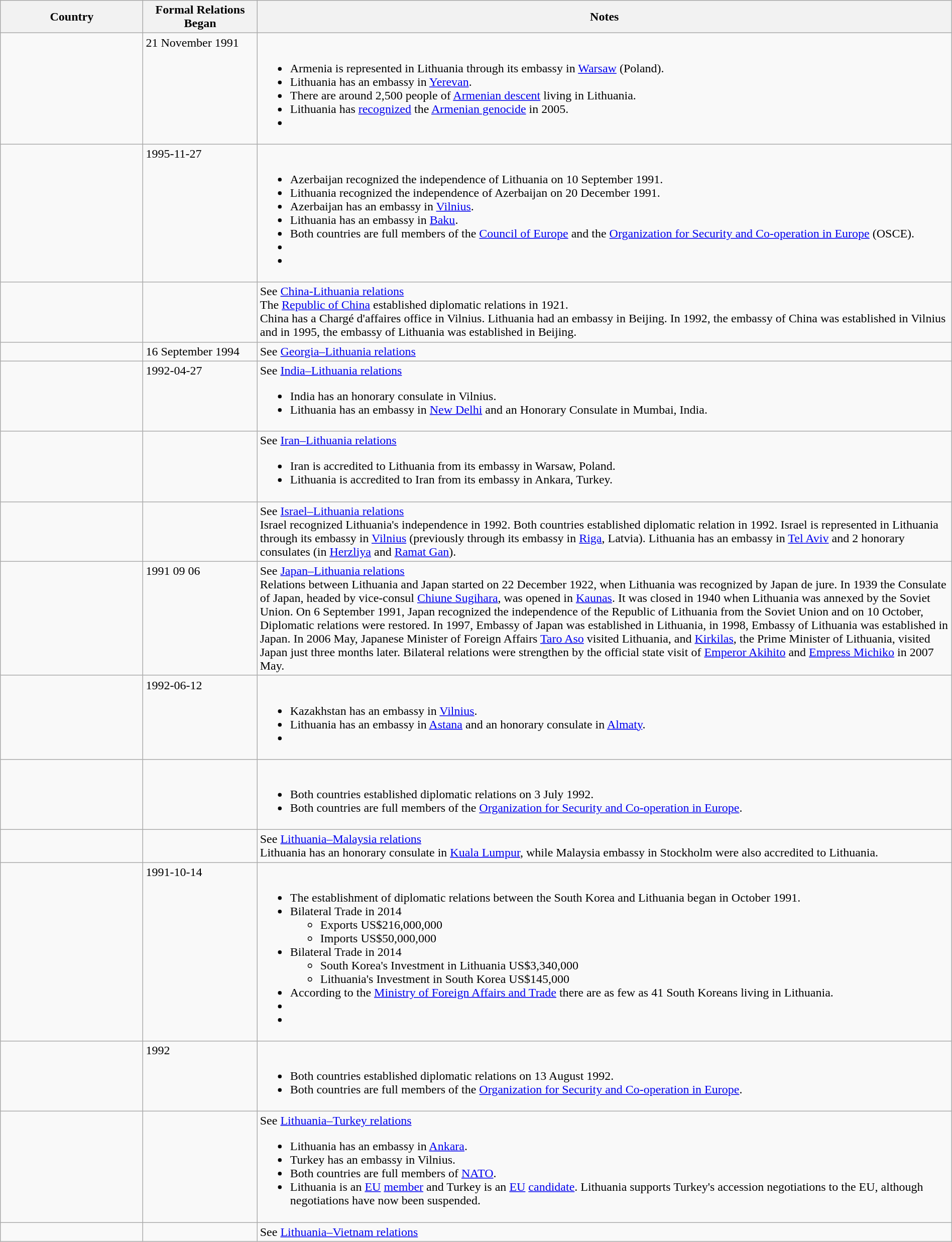<table class="wikitable sortable" border="1" style="width:100%; margin:auto;">
<tr>
<th width="15%">Country</th>
<th width="12%">Formal Relations Began</th>
<th>Notes</th>
</tr>
<tr valign="top">
<td></td>
<td>21 November 1991</td>
<td><br><ul><li>Armenia is represented in Lithuania through its embassy in <a href='#'>Warsaw</a> (Poland).</li><li>Lithuania has an embassy in <a href='#'>Yerevan</a>.</li><li>There are around 2,500 people of <a href='#'>Armenian descent</a> living in Lithuania.</li><li>Lithuania has <a href='#'>recognized</a> the <a href='#'>Armenian genocide</a> in 2005.</li><li> </li></ul></td>
</tr>
<tr valign="top">
<td></td>
<td>1995-11-27</td>
<td><br><ul><li>Azerbaijan recognized the independence of Lithuania on 10 September 1991.</li><li>Lithuania recognized the independence of Azerbaijan on 20 December 1991.</li><li>Azerbaijan has an embassy in <a href='#'>Vilnius</a>.</li><li>Lithuania has an embassy in <a href='#'>Baku</a>.</li><li>Both countries are full members of the <a href='#'>Council of Europe</a> and the <a href='#'>Organization for Security and Co-operation in Europe</a> (OSCE).</li><li> </li><li></li></ul></td>
</tr>
<tr valign="top">
<td></td>
<td></td>
<td>See <a href='#'>China-Lithuania relations</a><br>The <a href='#'>Republic of China</a> established diplomatic relations in 1921.<br>China has a Chargé d'affaires office in Vilnius. Lithuania had an embassy in Beijing. In 1992, the embassy of China was established in Vilnius and in 1995, the embassy of Lithuania was established in Beijing.</td>
</tr>
<tr valign="top">
<td></td>
<td>16 September 1994</td>
<td>See <a href='#'>Georgia–Lithuania relations</a></td>
</tr>
<tr valign="top">
<td></td>
<td>1992-04-27</td>
<td>See <a href='#'>India–Lithuania relations</a><br><ul><li>India has an honorary consulate in Vilnius.</li><li>Lithuania has an embassy in <a href='#'>New Delhi</a> and an Honorary Consulate in Mumbai, India.</li></ul></td>
</tr>
<tr valign="top">
<td></td>
<td></td>
<td>See <a href='#'>Iran–Lithuania relations</a><br><ul><li>Iran is accredited to Lithuania from its embassy in Warsaw, Poland.</li><li>Lithuania is accredited to Iran from its embassy in Ankara, Turkey.</li></ul></td>
</tr>
<tr valign="top">
<td></td>
<td></td>
<td>See <a href='#'>Israel–Lithuania relations</a><br>Israel recognized Lithuania's independence in 1992.  Both countries established diplomatic relation in 1992.  Israel is represented in Lithuania through its embassy in <a href='#'>Vilnius</a> (previously through its embassy in <a href='#'>Riga</a>, Latvia). Lithuania has an embassy in <a href='#'>Tel Aviv</a> and 2 honorary consulates (in <a href='#'>Herzliya</a> and <a href='#'>Ramat Gan</a>).</td>
</tr>
<tr valign="top">
<td></td>
<td>1991 09 06</td>
<td>See <a href='#'>Japan–Lithuania relations</a><br>Relations between Lithuania and Japan started on 22 December 1922, when Lithuania was recognized by Japan de jure. In 1939 the Consulate of Japan, headed by vice-consul <a href='#'>Chiune Sugihara</a>, was opened in <a href='#'>Kaunas</a>. It was closed in 1940 when Lithuania was annexed by the Soviet Union.
On 6 September 1991, Japan recognized the independence of the Republic of Lithuania from the Soviet Union and on 10 October, Diplomatic relations were restored.
In 1997, Embassy of Japan was established in Lithuania, in 1998, Embassy of Lithuania was established in Japan.
In 2006 May, Japanese Minister of Foreign Affairs <a href='#'>Taro Aso</a> visited Lithuania, and <a href='#'>Kirkilas</a>, the Prime Minister of Lithuania, visited Japan just three months later. Bilateral relations were strengthen by the official state visit of <a href='#'>Emperor Akihito</a> and <a href='#'>Empress Michiko</a> in 2007 May.</td>
</tr>
<tr valign="top">
<td></td>
<td>1992-06-12</td>
<td><br><ul><li>Kazakhstan has an embassy in <a href='#'>Vilnius</a>.</li><li>Lithuania has an embassy in <a href='#'>Astana</a> and an honorary consulate in <a href='#'>Almaty</a>.</li><li> </li></ul></td>
</tr>
<tr valign="top">
<td></td>
<td></td>
<td><br><ul><li>Both countries established diplomatic relations on 3 July 1992.</li><li>Both countries are full members of the <a href='#'>Organization for Security and Co-operation in Europe</a>.</li></ul></td>
</tr>
<tr valign="top">
<td></td>
<td></td>
<td>See <a href='#'>Lithuania–Malaysia relations</a><br>Lithuania has an honorary consulate in <a href='#'>Kuala Lumpur</a>, while Malaysia embassy in Stockholm were also accredited to Lithuania.</td>
</tr>
<tr valign="top">
<td></td>
<td>1991-10-14</td>
<td><br><ul><li>The establishment of diplomatic relations between the South Korea and Lithuania began in October 1991.</li><li>Bilateral Trade in 2014<ul><li>Exports US$216,000,000</li><li>Imports US$50,000,000</li></ul></li><li>Bilateral Trade in 2014<ul><li>South Korea's Investment in Lithuania US$3,340,000</li><li>Lithuania's Investment in South Korea US$145,000</li></ul></li><li>According to the <a href='#'>Ministry of Foreign Affairs and Trade</a> there are as few as 41 South Koreans living in Lithuania.</li><li> </li><li></li></ul></td>
</tr>
<tr valign="top">
<td></td>
<td>1992</td>
<td><br><ul><li>Both countries established diplomatic relations on 13 August 1992.</li><li>Both countries are full members of the <a href='#'>Organization for Security and Co-operation in Europe</a>.</li></ul></td>
</tr>
<tr valign="top">
<td></td>
<td></td>
<td>See <a href='#'>Lithuania–Turkey relations</a><br><ul><li>Lithuania has an embassy in <a href='#'>Ankara</a>.</li><li>Turkey has an embassy in Vilnius.</li><li>Both countries are full members of <a href='#'>NATO</a>.</li><li>Lithuania is an <a href='#'>EU</a> <a href='#'>member</a> and Turkey is an <a href='#'>EU</a> <a href='#'>candidate</a>. Lithuania supports Turkey's accession negotiations to the EU, although negotiations have now been suspended.</li></ul></td>
</tr>
<tr valign="top">
<td></td>
<td></td>
<td>See <a href='#'>Lithuania–Vietnam relations</a></td>
</tr>
</table>
